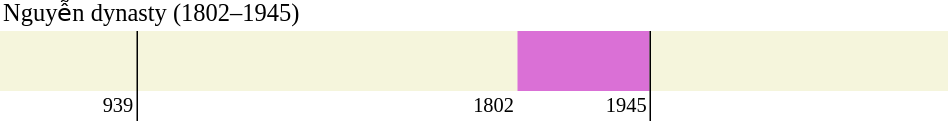<table width="50%" cellpadding="2" cellspacing="0" style="text-align: right; font-size: 85%; border-bottom: 4px solid #FFFFFF">
<tr>
<td colspan="4" align="left"><big>Nguyễn dynasty (1802–1945)</big></td>
</tr>
<tr style="background-color: #F5F5DC; height:40px;">
<td width="10" style="border-right: 1px solid #000000"> </td>
<td width="40%"> </td>
<td width="14%" style="background:#DA70D6"> </td>
<td width="50" style="border-left: 1px solid #000000"> </td>
</tr>
<tr>
<td style="border-right: 1px solid #000000">939</td>
<td>1802</td>
<td>1945</td>
<td style="border-left: 1px solid #000000"> </td>
</tr>
</table>
